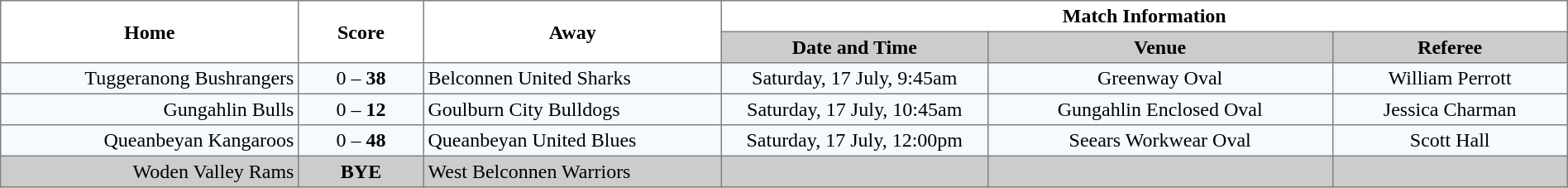<table border="1" cellpadding="3" cellspacing="0" width="100%" style="border-collapse:collapse;  text-align:center;">
<tr>
<th rowspan="2" width="19%">Home</th>
<th rowspan="2" width="8%">Score</th>
<th rowspan="2" width="19%">Away</th>
<th colspan="3">Match Information</th>
</tr>
<tr bgcolor="#CCCCCC">
<th width="17%">Date and Time</th>
<th width="22%">Venue</th>
<th width="50%">Referee</th>
</tr>
<tr style="text-align:center; background:#f5faff;">
<td align="right">Tuggeranong Bushrangers </td>
<td>0 – <strong>38</strong></td>
<td align="left"> Belconnen United Sharks</td>
<td>Saturday, 17 July, 9:45am</td>
<td>Greenway Oval</td>
<td>William Perrott</td>
</tr>
<tr style="text-align:center; background:#f5faff;">
<td align="right">Gungahlin Bulls </td>
<td>0 – <strong>12</strong></td>
<td align="left"> Goulburn City Bulldogs</td>
<td>Saturday, 17 July, 10:45am</td>
<td>Gungahlin Enclosed Oval</td>
<td>Jessica Charman</td>
</tr>
<tr style="text-align:center; background:#f5faff;">
<td align="right">Queanbeyan Kangaroos </td>
<td>0 – <strong>48</strong></td>
<td align="left"> Queanbeyan United Blues</td>
<td>Saturday, 17 July, 12:00pm</td>
<td>Seears Workwear Oval</td>
<td>Scott Hall</td>
</tr>
<tr style="text-align:center; background:#CCCCCC;">
<td align="right">Woden Valley Rams </td>
<td><strong>BYE</strong></td>
<td align="left"> West Belconnen Warriors</td>
<td></td>
<td></td>
<td></td>
</tr>
</table>
